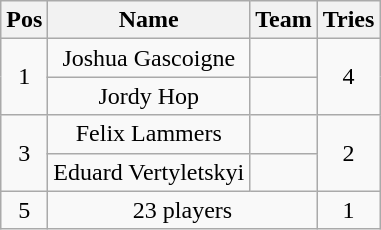<table class="wikitable" style="text-align:center">
<tr>
<th>Pos</th>
<th>Name</th>
<th>Team</th>
<th>Tries</th>
</tr>
<tr>
<td rowspan=2>1</td>
<td>Joshua Gascoigne</td>
<td></td>
<td rowspan=2>4</td>
</tr>
<tr>
<td>Jordy Hop</td>
<td></td>
</tr>
<tr>
<td rowspan=2>3</td>
<td>Felix Lammers</td>
<td></td>
<td rowspan=2>2</td>
</tr>
<tr>
<td>Eduard Vertyletskyi</td>
<td></td>
</tr>
<tr>
<td>5</td>
<td colspan=2>23 players</td>
<td>1</td>
</tr>
</table>
